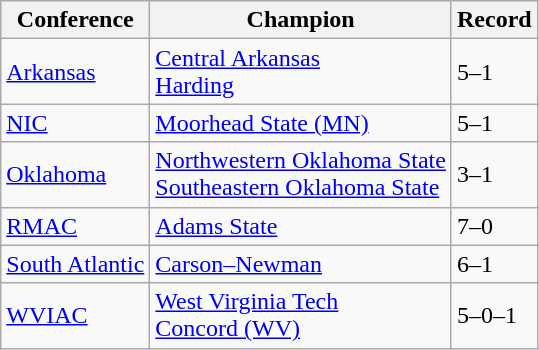<table class="wikitable">
<tr>
<th>Conference</th>
<th>Champion</th>
<th>Record</th>
</tr>
<tr>
<td><a href='#'>Arkansas</a></td>
<td><a href='#'>Central Arkansas</a><br><a href='#'>Harding</a></td>
<td>5–1</td>
</tr>
<tr>
<td><a href='#'>NIC</a></td>
<td><a href='#'>Moorhead State (MN)</a></td>
<td>5–1</td>
</tr>
<tr>
<td><a href='#'>Oklahoma</a></td>
<td><a href='#'>Northwestern Oklahoma State</a><br><a href='#'>Southeastern Oklahoma State</a></td>
<td>3–1</td>
</tr>
<tr>
<td><a href='#'>RMAC</a></td>
<td><a href='#'>Adams State</a></td>
<td>7–0</td>
</tr>
<tr>
<td><a href='#'>South Atlantic</a></td>
<td><a href='#'>Carson–Newman</a></td>
<td>6–1</td>
</tr>
<tr>
<td><a href='#'>WVIAC</a></td>
<td><a href='#'>West Virginia Tech</a><br><a href='#'>Concord (WV)</a></td>
<td>5–0–1</td>
</tr>
</table>
